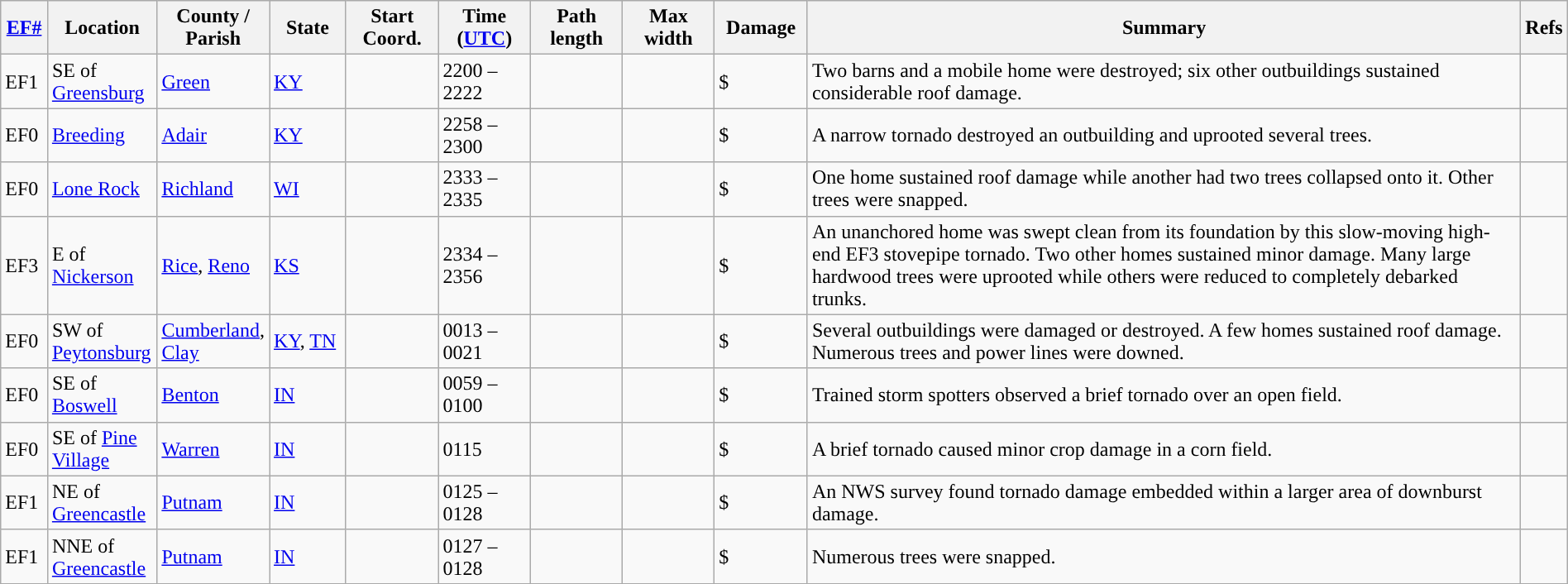<table class="wikitable sortable" style="width:100%;">
<tr>
<th scope="col" width="3%" align="center"><a href='#'>EF#</a></th>
<th scope="col" width="7%" align="center" class="unsortable">Location</th>
<th scope="col" width="6%" align="center" class="unsortable">County / Parish</th>
<th scope="col" width="5%" align="center">State</th>
<th scope="col" width="6%" align="center">Start Coord.</th>
<th scope="col" width="6%" align="center">Time (<a href='#'>UTC</a>)</th>
<th scope="col" width="6%" align="center">Path length</th>
<th scope="col" width="6%" align="center">Max width</th>
<th scope="col" width="6%" align="center">Damage</th>
<th scope="col" width="48%" class="unsortable" align="center">Summary</th>
<th scope="col" width="48%" class="unsortable" align="center">Refs</th>
</tr>
<tr>
<td>EF1</td>
<td>SE of <a href='#'>Greensburg</a></td>
<td><a href='#'>Green</a></td>
<td><a href='#'>KY</a></td>
<td></td>
<td>2200 – 2222</td>
<td></td>
<td></td>
<td>$</td>
<td>Two barns and a mobile home were destroyed; six other outbuildings sustained considerable roof damage.</td>
<td></td>
</tr>
<tr>
<td>EF0</td>
<td><a href='#'>Breeding</a></td>
<td><a href='#'>Adair</a></td>
<td><a href='#'>KY</a></td>
<td></td>
<td>2258 – 2300</td>
<td></td>
<td></td>
<td>$</td>
<td>A narrow tornado destroyed an outbuilding and uprooted several trees.</td>
<td></td>
</tr>
<tr>
<td>EF0</td>
<td><a href='#'>Lone Rock</a></td>
<td><a href='#'>Richland</a></td>
<td><a href='#'>WI</a></td>
<td></td>
<td>2333 – 2335</td>
<td></td>
<td></td>
<td>$</td>
<td>One home sustained roof damage while another had two trees collapsed onto it. Other trees were snapped.</td>
<td></td>
</tr>
<tr>
<td>EF3</td>
<td>E of <a href='#'>Nickerson</a></td>
<td><a href='#'>Rice</a>, <a href='#'>Reno</a></td>
<td><a href='#'>KS</a></td>
<td></td>
<td>2334 – 2356</td>
<td></td>
<td></td>
<td>$</td>
<td>An unanchored home was swept clean from its foundation by this slow-moving high-end EF3 stovepipe tornado. Two other homes sustained minor damage. Many large hardwood trees were uprooted while others were reduced to completely debarked trunks.</td>
<td></td>
</tr>
<tr>
<td>EF0</td>
<td>SW of <a href='#'>Peytonsburg</a></td>
<td><a href='#'>Cumberland</a>, <a href='#'>Clay</a></td>
<td><a href='#'>KY</a>, <a href='#'>TN</a></td>
<td></td>
<td>0013 – 0021</td>
<td></td>
<td></td>
<td>$</td>
<td>Several outbuildings were damaged or destroyed. A few homes sustained roof damage. Numerous trees and power lines were downed.</td>
<td></td>
</tr>
<tr>
<td>EF0</td>
<td>SE of <a href='#'>Boswell</a></td>
<td><a href='#'>Benton</a></td>
<td><a href='#'>IN</a></td>
<td></td>
<td>0059 – 0100</td>
<td></td>
<td></td>
<td>$</td>
<td>Trained storm spotters observed a brief tornado over an open field.</td>
<td></td>
</tr>
<tr>
<td>EF0</td>
<td>SE of <a href='#'>Pine Village</a></td>
<td><a href='#'>Warren</a></td>
<td><a href='#'>IN</a></td>
<td></td>
<td>0115</td>
<td></td>
<td></td>
<td>$</td>
<td>A brief tornado caused minor crop damage in a corn field.</td>
<td></td>
</tr>
<tr>
<td>EF1</td>
<td>NE of <a href='#'>Greencastle</a></td>
<td><a href='#'>Putnam</a></td>
<td><a href='#'>IN</a></td>
<td></td>
<td>0125 – 0128</td>
<td></td>
<td></td>
<td>$</td>
<td>An NWS survey found tornado damage embedded within a larger area of downburst damage.</td>
<td></td>
</tr>
<tr>
<td>EF1</td>
<td>NNE of <a href='#'>Greencastle</a></td>
<td><a href='#'>Putnam</a></td>
<td><a href='#'>IN</a></td>
<td></td>
<td>0127 – 0128</td>
<td></td>
<td></td>
<td>$</td>
<td>Numerous trees were snapped.</td>
<td></td>
</tr>
<tr>
</tr>
</table>
